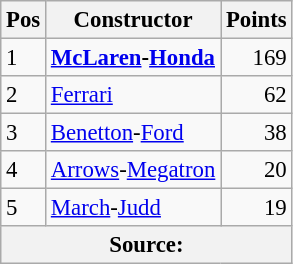<table class="wikitable" style="font-size: 95%;">
<tr>
<th>Pos</th>
<th>Constructor</th>
<th>Points</th>
</tr>
<tr>
<td>1</td>
<td> <strong><a href='#'>McLaren</a>-<a href='#'>Honda</a></strong></td>
<td align=right>169</td>
</tr>
<tr>
<td>2</td>
<td> <a href='#'>Ferrari</a></td>
<td align=right>62</td>
</tr>
<tr>
<td>3</td>
<td> <a href='#'>Benetton</a>-<a href='#'>Ford</a></td>
<td align=right>38</td>
</tr>
<tr>
<td>4</td>
<td> <a href='#'>Arrows</a>-<a href='#'>Megatron</a></td>
<td align=right>20</td>
</tr>
<tr>
<td>5</td>
<td> <a href='#'>March</a>-<a href='#'>Judd</a></td>
<td align=right>19</td>
</tr>
<tr>
<th colspan=4>Source: </th>
</tr>
</table>
